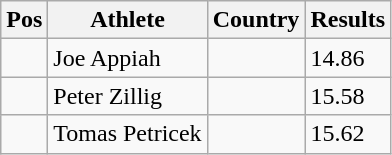<table class="wikitable wikble">
<tr>
<th>Pos</th>
<th>Athlete</th>
<th>Country</th>
<th>Results</th>
</tr>
<tr>
<td align="center"></td>
<td>Joe Appiah</td>
<td></td>
<td>14.86</td>
</tr>
<tr>
<td align="center"></td>
<td>Peter Zillig</td>
<td></td>
<td>15.58</td>
</tr>
<tr>
<td align="center"></td>
<td>Tomas Petricek</td>
<td></td>
<td>15.62</td>
</tr>
</table>
